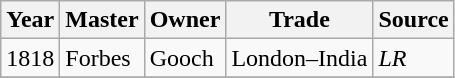<table class=" wikitable">
<tr>
<th>Year</th>
<th>Master</th>
<th>Owner</th>
<th>Trade</th>
<th>Source</th>
</tr>
<tr>
<td>1818</td>
<td>Forbes</td>
<td>Gooch</td>
<td>London–India</td>
<td><em>LR</em></td>
</tr>
<tr>
</tr>
</table>
